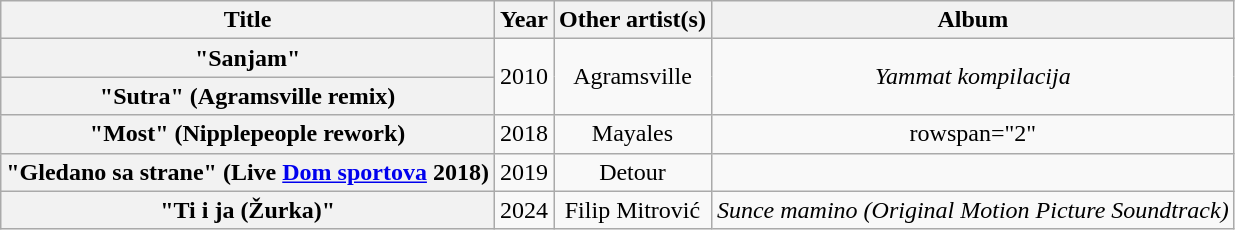<table class="wikitable plainrowheaders" style="text-align:center;">
<tr>
<th scope="col">Title</th>
<th scope="col">Year</th>
<th scope="col">Other artist(s)</th>
<th scope="col">Album</th>
</tr>
<tr>
<th scope="row">"Sanjam"</th>
<td rowspan="2">2010</td>
<td rowspan="2">Agramsville</td>
<td rowspan="2"><em>Yammat kompilacija</em></td>
</tr>
<tr>
<th scope="row">"Sutra" (Agramsville remix)</th>
</tr>
<tr>
<th scope="row">"Most" (Nipplepeople rework)</th>
<td>2018</td>
<td>Mayales</td>
<td>rowspan="2" </td>
</tr>
<tr>
<th scope="row">"Gledano sa strane" (Live <a href='#'>Dom sportova</a> 2018)</th>
<td>2019</td>
<td>Detour</td>
</tr>
<tr>
<th scope="row">"Ti i ja (Žurka)"</th>
<td>2024</td>
<td>Filip Mitrović</td>
<td><em>Sunce mamino (Original Motion Picture Soundtrack)</em></td>
</tr>
</table>
